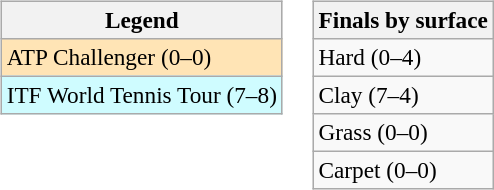<table>
<tr valign=top>
<td><br><table class=wikitable style=font-size:97%>
<tr>
<th>Legend</th>
</tr>
<tr bgcolor=moccasin>
<td>ATP Challenger (0–0)</td>
</tr>
<tr bgcolor=cffcff>
<td>ITF World Tennis Tour (7–8)</td>
</tr>
</table>
</td>
<td><br><table class=wikitable style=font-size:97%>
<tr>
<th>Finals by surface</th>
</tr>
<tr>
<td>Hard (0–4)</td>
</tr>
<tr>
<td>Clay (7–4)</td>
</tr>
<tr>
<td>Grass (0–0)</td>
</tr>
<tr>
<td>Carpet (0–0)</td>
</tr>
</table>
</td>
</tr>
</table>
